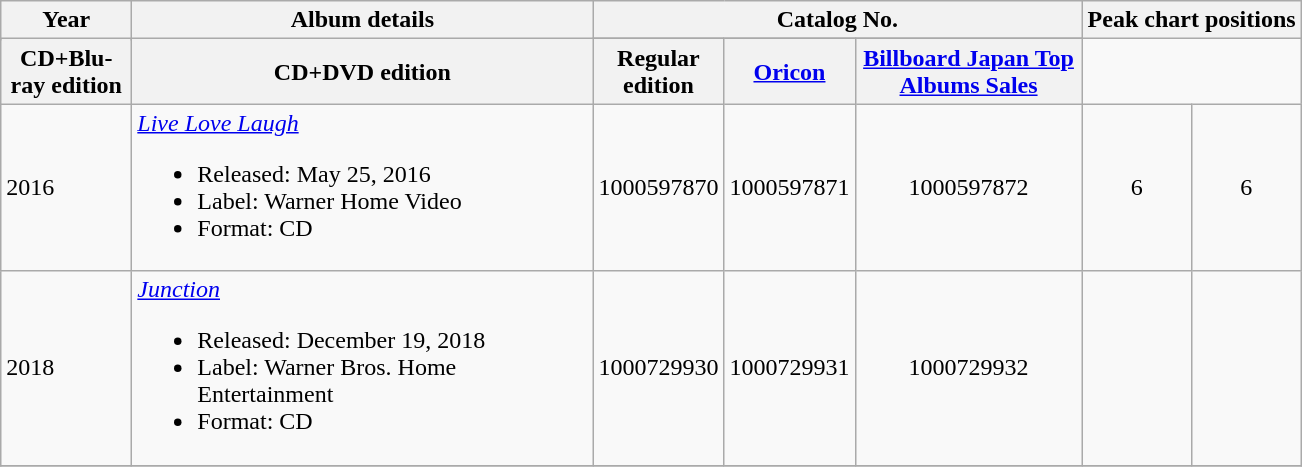<table class="wikitable">
<tr>
<th rowspan="2">Year</th>
<th rowspan="2" width=300px>Album details</th>
<th colspan="3">Catalog No.</th>
<th colspan="2">Peak chart positions</th>
</tr>
<tr>
</tr>
<tr>
<th width="80px">CD+Blu-ray edition</th>
<th width="80px">CD+DVD edition</th>
<th width="80px">Regular edition</th>
<th style="width:3.5em;"><strong><a href='#'>Oricon</a></strong></th>
<th style="width:9em;"><strong><a href='#'>Billboard Japan Top Albums Sales</a></strong></th>
</tr>
<tr>
<td rowspan="1">2016</td>
<td align="left"><em><a href='#'>Live Love Laugh</a></em><br><ul><li>Released: May 25, 2016</li><li>Label: Warner Home Video</li><li>Format: CD</li></ul></td>
<td align=center>1000597870</td>
<td align=center>1000597871</td>
<td align=center>1000597872</td>
<td align="center">6</td>
<td align="center">6</td>
</tr>
<tr>
<td rowspan="1">2018</td>
<td align="left"><em><a href='#'>Junction</a></em><br><ul><li>Released: December 19, 2018</li><li>Label: Warner Bros. Home Entertainment</li><li>Format: CD</li></ul></td>
<td align=center>1000729930</td>
<td align=center>1000729931</td>
<td align=center>1000729932</td>
<td align="center"></td>
<td align="center"></td>
</tr>
<tr>
</tr>
</table>
